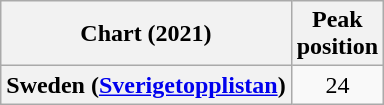<table class="wikitable plainrowheaders" style="text-align:center">
<tr>
<th scope="col">Chart (2021)</th>
<th scope="col">Peak<br>position</th>
</tr>
<tr>
<th scope="row">Sweden (<a href='#'>Sverigetopplistan</a>)</th>
<td>24</td>
</tr>
</table>
